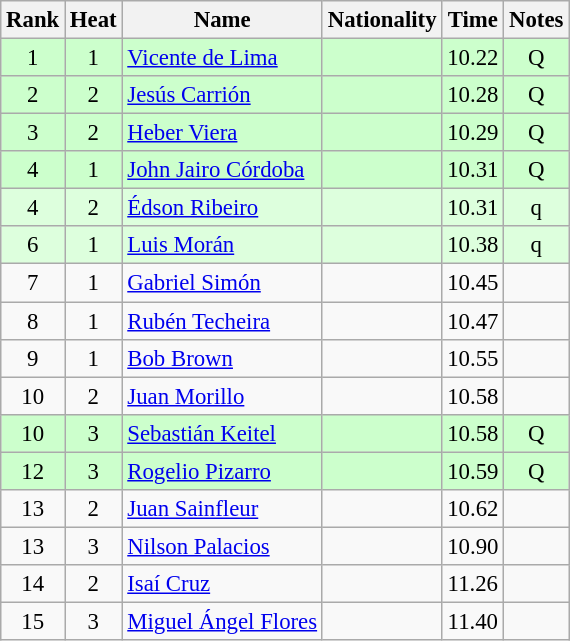<table class="wikitable sortable" style="text-align:center;font-size:95%">
<tr>
<th>Rank</th>
<th>Heat</th>
<th>Name</th>
<th>Nationality</th>
<th>Time</th>
<th>Notes</th>
</tr>
<tr bgcolor=ccffcc>
<td>1</td>
<td>1</td>
<td align=left><a href='#'>Vicente de Lima</a></td>
<td align=left></td>
<td>10.22</td>
<td>Q</td>
</tr>
<tr bgcolor=ccffcc>
<td>2</td>
<td>2</td>
<td align=left><a href='#'>Jesús Carrión</a></td>
<td align=left></td>
<td>10.28</td>
<td>Q</td>
</tr>
<tr bgcolor=ccffcc>
<td>3</td>
<td>2</td>
<td align=left><a href='#'>Heber Viera</a></td>
<td align=left></td>
<td>10.29</td>
<td>Q</td>
</tr>
<tr bgcolor=ccffcc>
<td>4</td>
<td>1</td>
<td align=left><a href='#'>John Jairo Córdoba</a></td>
<td align=left></td>
<td>10.31</td>
<td>Q</td>
</tr>
<tr bgcolor=ddffdd>
<td>4</td>
<td>2</td>
<td align=left><a href='#'>Édson Ribeiro</a></td>
<td align=left></td>
<td>10.31</td>
<td>q</td>
</tr>
<tr bgcolor=ddffdd>
<td>6</td>
<td>1</td>
<td align=left><a href='#'>Luis Morán</a></td>
<td align=left></td>
<td>10.38</td>
<td>q</td>
</tr>
<tr>
<td>7</td>
<td>1</td>
<td align=left><a href='#'>Gabriel Simón</a></td>
<td align=left></td>
<td>10.45</td>
<td></td>
</tr>
<tr>
<td>8</td>
<td>1</td>
<td align=left><a href='#'>Rubén Techeira</a></td>
<td align=left></td>
<td>10.47</td>
<td></td>
</tr>
<tr>
<td>9</td>
<td>1</td>
<td align=left><a href='#'>Bob Brown</a></td>
<td align=left></td>
<td>10.55</td>
<td></td>
</tr>
<tr>
<td>10</td>
<td>2</td>
<td align=left><a href='#'>Juan Morillo</a></td>
<td align=left></td>
<td>10.58</td>
<td></td>
</tr>
<tr bgcolor=ccffcc>
<td>10</td>
<td>3</td>
<td align=left><a href='#'>Sebastián Keitel</a></td>
<td align=left></td>
<td>10.58</td>
<td>Q</td>
</tr>
<tr bgcolor=ccffcc>
<td>12</td>
<td>3</td>
<td align=left><a href='#'>Rogelio Pizarro</a></td>
<td align=left></td>
<td>10.59</td>
<td>Q</td>
</tr>
<tr>
<td>13</td>
<td>2</td>
<td align=left><a href='#'>Juan Sainfleur</a></td>
<td align=left></td>
<td>10.62</td>
<td></td>
</tr>
<tr>
<td>13</td>
<td>3</td>
<td align=left><a href='#'>Nilson Palacios</a></td>
<td align=left></td>
<td>10.90</td>
<td></td>
</tr>
<tr>
<td>14</td>
<td>2</td>
<td align=left><a href='#'>Isaí Cruz</a></td>
<td align=left></td>
<td>11.26</td>
<td></td>
</tr>
<tr>
<td>15</td>
<td>3</td>
<td align=left><a href='#'>Miguel Ángel Flores</a></td>
<td align=left></td>
<td>11.40</td>
<td></td>
</tr>
</table>
